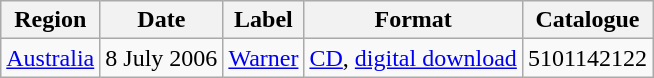<table class="wikitable">
<tr>
<th>Region</th>
<th>Date</th>
<th>Label</th>
<th>Format</th>
<th>Catalogue</th>
</tr>
<tr>
<td><a href='#'>Australia</a></td>
<td>8 July 2006</td>
<td><a href='#'>Warner</a></td>
<td><a href='#'>CD</a>, <a href='#'>digital download</a></td>
<td>5101142122</td>
</tr>
</table>
